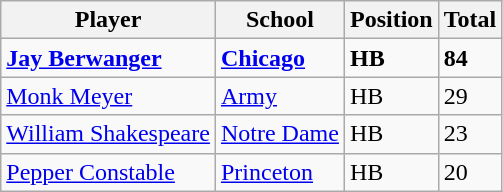<table class="wikitable">
<tr>
<th>Player</th>
<th>School</th>
<th>Position</th>
<th>Total</th>
</tr>
<tr>
<td><strong><a href='#'>Jay Berwanger</a></strong></td>
<td><strong><a href='#'>Chicago</a></strong></td>
<td><strong>HB</strong></td>
<td><strong>84</strong></td>
</tr>
<tr>
<td><a href='#'>Monk Meyer</a></td>
<td><a href='#'>Army</a></td>
<td>HB</td>
<td>29</td>
</tr>
<tr>
<td><a href='#'>William Shakespeare</a></td>
<td><a href='#'>Notre Dame</a></td>
<td>HB</td>
<td>23</td>
</tr>
<tr>
<td><a href='#'>Pepper Constable</a></td>
<td><a href='#'>Princeton</a></td>
<td>HB</td>
<td>20</td>
</tr>
</table>
